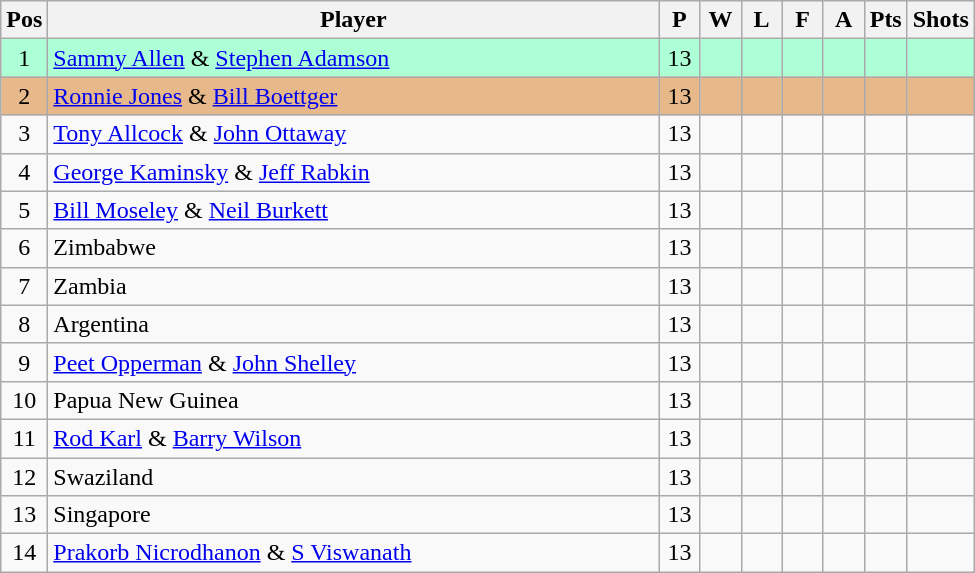<table class="wikitable" style="font-size: 100%">
<tr>
<th width=20>Pos</th>
<th width=400>Player</th>
<th width=20>P</th>
<th width=20>W</th>
<th width=20>L</th>
<th width=20>F</th>
<th width=20>A</th>
<th width=20>Pts</th>
<th width=30>Shots</th>
</tr>
<tr align=center style="background: #ADFFD6;">
<td>1</td>
<td align="left"> <a href='#'>Sammy Allen</a> & <a href='#'>Stephen Adamson</a></td>
<td>13</td>
<td></td>
<td></td>
<td></td>
<td></td>
<td></td>
<td></td>
</tr>
<tr align=center style="background: #E6B88A;">
<td>2</td>
<td align="left"> <a href='#'>Ronnie Jones</a> & <a href='#'>Bill Boettger</a></td>
<td>13</td>
<td></td>
<td></td>
<td></td>
<td></td>
<td></td>
<td></td>
</tr>
<tr align=center>
<td>3</td>
<td align="left"> <a href='#'>Tony Allcock</a> & <a href='#'>John Ottaway</a></td>
<td>13</td>
<td></td>
<td></td>
<td></td>
<td></td>
<td></td>
<td></td>
</tr>
<tr align=center>
<td>4</td>
<td align="left"> <a href='#'>George Kaminsky</a> & <a href='#'>Jeff Rabkin</a></td>
<td>13</td>
<td></td>
<td></td>
<td></td>
<td></td>
<td></td>
<td></td>
</tr>
<tr align=center>
<td>5</td>
<td align="left"> <a href='#'>Bill Moseley</a> & <a href='#'>Neil Burkett</a></td>
<td>13</td>
<td></td>
<td></td>
<td></td>
<td></td>
<td></td>
<td></td>
</tr>
<tr align=center>
<td>6</td>
<td align="left"> Zimbabwe</td>
<td>13</td>
<td></td>
<td></td>
<td></td>
<td></td>
<td></td>
<td></td>
</tr>
<tr align=center>
<td>7</td>
<td align="left"> Zambia</td>
<td>13</td>
<td></td>
<td></td>
<td></td>
<td></td>
<td></td>
<td></td>
</tr>
<tr align=center>
<td>8</td>
<td align="left"> Argentina</td>
<td>13</td>
<td></td>
<td></td>
<td></td>
<td></td>
<td></td>
<td></td>
</tr>
<tr align=center>
<td>9</td>
<td align="left"> <a href='#'>Peet Opperman</a> & <a href='#'>John Shelley</a></td>
<td>13</td>
<td></td>
<td></td>
<td></td>
<td></td>
<td></td>
<td></td>
</tr>
<tr align=center>
<td>10</td>
<td align="left"> Papua New Guinea</td>
<td>13</td>
<td></td>
<td></td>
<td></td>
<td></td>
<td></td>
<td></td>
</tr>
<tr align=center>
<td>11</td>
<td align="left"> <a href='#'>Rod Karl</a> & <a href='#'>Barry Wilson</a></td>
<td>13</td>
<td></td>
<td></td>
<td></td>
<td></td>
<td></td>
<td></td>
</tr>
<tr align=center>
<td>12</td>
<td align="left"> Swaziland</td>
<td>13</td>
<td></td>
<td></td>
<td></td>
<td></td>
<td></td>
<td></td>
</tr>
<tr align=center>
<td>13</td>
<td align="left"> Singapore</td>
<td>13</td>
<td></td>
<td></td>
<td></td>
<td></td>
<td></td>
<td></td>
</tr>
<tr align=center>
<td>14</td>
<td align="left"> <a href='#'>Prakorb Nicrodhanon</a> & <a href='#'>S Viswanath</a></td>
<td>13</td>
<td></td>
<td></td>
<td></td>
<td></td>
<td></td>
<td></td>
</tr>
</table>
